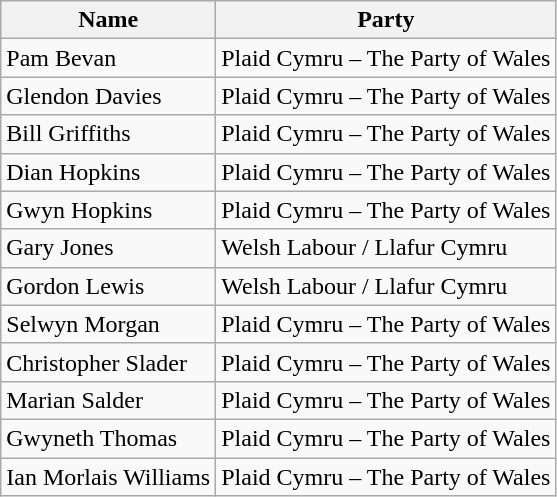<table class="wikitable">
<tr>
<th>Name</th>
<th>Party</th>
</tr>
<tr>
<td>Pam Bevan</td>
<td>Plaid Cymru – The Party of Wales</td>
</tr>
<tr>
<td>Glendon Davies</td>
<td>Plaid Cymru – The Party of Wales</td>
</tr>
<tr>
<td>Bill Griffiths</td>
<td>Plaid Cymru – The Party of Wales</td>
</tr>
<tr>
<td>Dian Hopkins</td>
<td>Plaid Cymru – The Party of Wales</td>
</tr>
<tr>
<td>Gwyn Hopkins</td>
<td>Plaid Cymru – The Party of Wales</td>
</tr>
<tr>
<td>Gary Jones</td>
<td>Welsh Labour / Llafur Cymru</td>
</tr>
<tr>
<td>Gordon Lewis</td>
<td>Welsh Labour / Llafur Cymru</td>
</tr>
<tr>
<td>Selwyn Morgan</td>
<td>Plaid Cymru – The Party of Wales</td>
</tr>
<tr>
<td>Christopher Slader</td>
<td>Plaid Cymru – The Party of Wales</td>
</tr>
<tr>
<td>Marian Salder</td>
<td>Plaid Cymru – The Party of Wales</td>
</tr>
<tr>
<td>Gwyneth Thomas</td>
<td>Plaid Cymru – The Party of Wales</td>
</tr>
<tr>
<td>Ian Morlais Williams</td>
<td>Plaid Cymru – The Party of Wales</td>
</tr>
</table>
